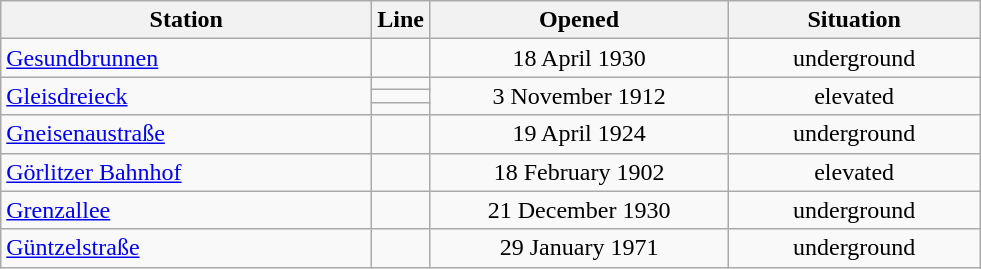<table class="wikitable" style="text-align:center">
<tr>
<th style="width:15em">Station</th>
<th>Line</th>
<th style="width:12em">Opened</th>
<th style="width:10em">Situation</th>
</tr>
<tr>
<td align="left"><a href='#'>Gesundbrunnen</a></td>
<td></td>
<td>18 April 1930</td>
<td>underground</td>
</tr>
<tr>
<td rowspan="3" align="left"><a href='#'>Gleisdreieck</a></td>
<td></td>
<td rowspan="3">3 November 1912</td>
<td rowspan="3">elevated</td>
</tr>
<tr>
<td></td>
</tr>
<tr>
<td></td>
</tr>
<tr>
<td align="left"><a href='#'>Gneisenaustraße</a></td>
<td></td>
<td>19 April 1924</td>
<td>underground</td>
</tr>
<tr>
<td align="left"><a href='#'>Görlitzer Bahnhof</a></td>
<td></td>
<td>18 February 1902</td>
<td>elevated</td>
</tr>
<tr>
<td align="left"><a href='#'>Grenzallee</a></td>
<td></td>
<td>21 December 1930</td>
<td>underground</td>
</tr>
<tr>
<td align="left"><a href='#'>Güntzelstraße</a></td>
<td></td>
<td>29 January 1971</td>
<td>underground</td>
</tr>
</table>
